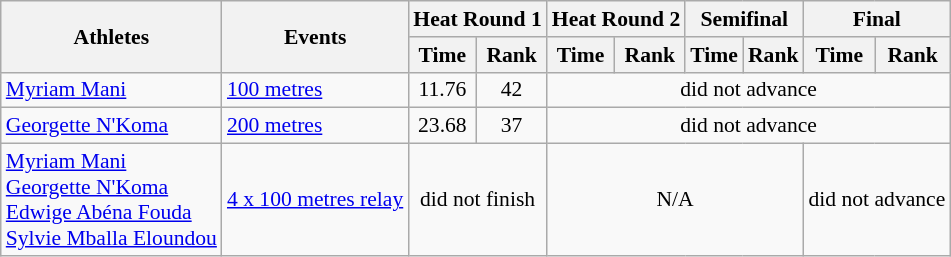<table class=wikitable style=font-size:90%>
<tr>
<th rowspan=2>Athletes</th>
<th rowspan=2>Events</th>
<th colspan=2>Heat Round 1</th>
<th colspan=2>Heat Round 2</th>
<th colspan=2>Semifinal</th>
<th colspan=2>Final</th>
</tr>
<tr>
<th>Time</th>
<th>Rank</th>
<th>Time</th>
<th>Rank</th>
<th>Time</th>
<th>Rank</th>
<th>Time</th>
<th>Rank</th>
</tr>
<tr>
<td><a href='#'>Myriam Mani</a></td>
<td><a href='#'>100 metres</a></td>
<td align=center>11.76</td>
<td align=center>42</td>
<td align=center colspan=6>did not advance</td>
</tr>
<tr>
<td><a href='#'>Georgette N'Koma</a></td>
<td><a href='#'>200 metres</a></td>
<td align=center>23.68</td>
<td align=center>37</td>
<td align=center colspan=6>did not advance</td>
</tr>
<tr>
<td><a href='#'>Myriam Mani</a><br><a href='#'>Georgette N'Koma</a><br><a href='#'>Edwige Abéna Fouda</a><br><a href='#'>Sylvie Mballa Eloundou</a></td>
<td><a href='#'>4 x 100 metres relay</a></td>
<td align=center colspan=2>did not finish</td>
<td align=center colspan=4>N/A</td>
<td align=center colspan=2>did not advance</td>
</tr>
</table>
